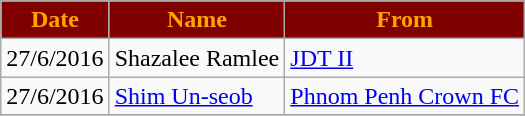<table class="wikitable sortable">
<tr>
<th style="background:Maroon; color:Orange;">Date</th>
<th style="background:Maroon; color:Orange;">Name</th>
<th style="background:Maroon; color:Orange;">From</th>
</tr>
<tr>
<td>27/6/2016</td>
<td> Shazalee Ramlee</td>
<td> <a href='#'>JDT II</a></td>
</tr>
<tr>
<td>27/6/2016</td>
<td> <a href='#'>Shim Un-seob</a></td>
<td> <a href='#'>Phnom Penh Crown FC</a></td>
</tr>
<tr>
</tr>
</table>
